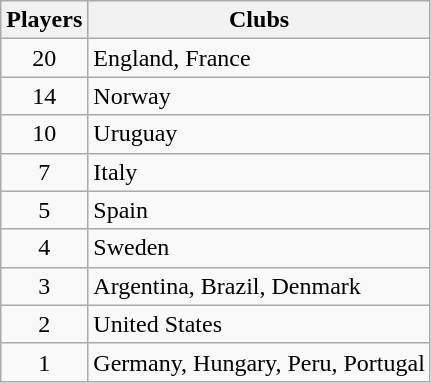<table class="wikitable">
<tr>
<th>Players</th>
<th>Clubs</th>
</tr>
<tr>
<td align="center">20</td>
<td> England,  France</td>
</tr>
<tr>
<td align="center">14</td>
<td> Norway</td>
</tr>
<tr>
<td align="center">10</td>
<td> Uruguay</td>
</tr>
<tr>
<td align="center">7</td>
<td> Italy</td>
</tr>
<tr>
<td align="center">5</td>
<td> Spain</td>
</tr>
<tr>
<td align="center">4</td>
<td> Sweden</td>
</tr>
<tr>
<td align="center">3</td>
<td> Argentina,  Brazil,  Denmark</td>
</tr>
<tr>
<td align="center">2</td>
<td> United States</td>
</tr>
<tr>
<td align="center">1</td>
<td> Germany,  Hungary,  Peru,  Portugal</td>
</tr>
</table>
